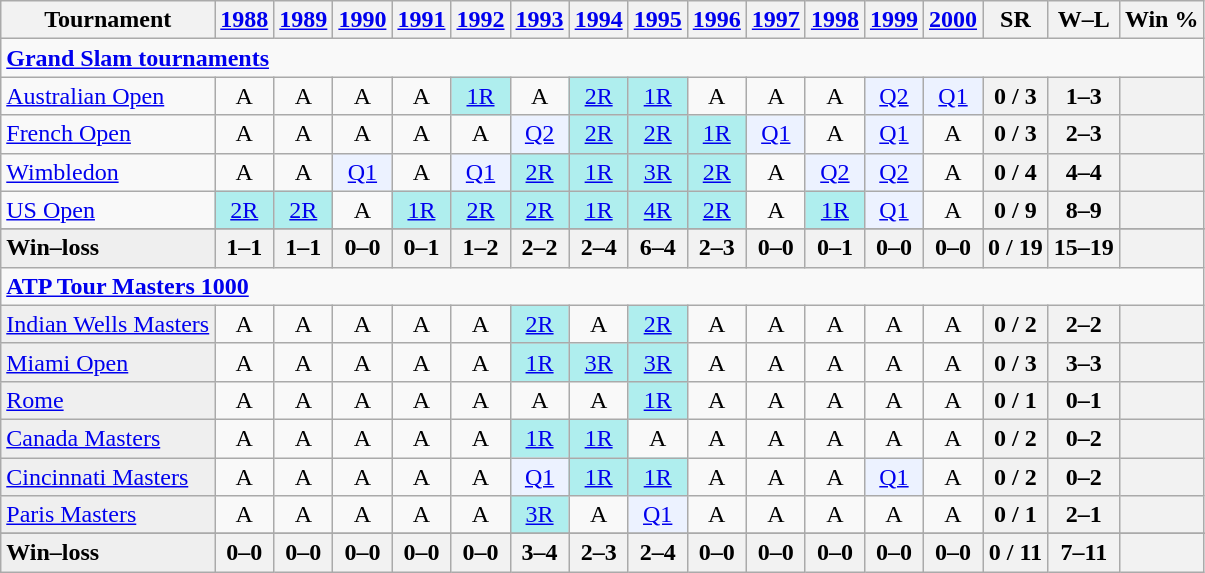<table class=wikitable style=text-align:center>
<tr>
<th>Tournament</th>
<th><a href='#'>1988</a></th>
<th><a href='#'>1989</a></th>
<th><a href='#'>1990</a></th>
<th><a href='#'>1991</a></th>
<th><a href='#'>1992</a></th>
<th><a href='#'>1993</a></th>
<th><a href='#'>1994</a></th>
<th><a href='#'>1995</a></th>
<th><a href='#'>1996</a></th>
<th><a href='#'>1997</a></th>
<th><a href='#'>1998</a></th>
<th><a href='#'>1999</a></th>
<th><a href='#'>2000</a></th>
<th>SR</th>
<th>W–L</th>
<th>Win %</th>
</tr>
<tr>
<td colspan=25 style=text-align:left><a href='#'><strong>Grand Slam tournaments</strong></a></td>
</tr>
<tr>
<td align=left><a href='#'>Australian Open</a></td>
<td>A</td>
<td>A</td>
<td>A</td>
<td>A</td>
<td style=background:#afeeee><a href='#'>1R</a></td>
<td>A</td>
<td style=background:#afeeee><a href='#'>2R</a></td>
<td style=background:#afeeee><a href='#'>1R</a></td>
<td>A</td>
<td>A</td>
<td>A</td>
<td style=background:#ecf2ff><a href='#'>Q2</a></td>
<td style=background:#ecf2ff><a href='#'>Q1</a></td>
<th>0 / 3</th>
<th>1–3</th>
<th></th>
</tr>
<tr>
<td align=left><a href='#'>French Open</a></td>
<td>A</td>
<td>A</td>
<td>A</td>
<td>A</td>
<td>A</td>
<td style=background:#ecf2ff><a href='#'>Q2</a></td>
<td style=background:#afeeee><a href='#'>2R</a></td>
<td style=background:#afeeee><a href='#'>2R</a></td>
<td style=background:#afeeee><a href='#'>1R</a></td>
<td style=background:#ecf2ff><a href='#'>Q1</a></td>
<td>A</td>
<td style=background:#ecf2ff><a href='#'>Q1</a></td>
<td>A</td>
<th>0 / 3</th>
<th>2–3</th>
<th></th>
</tr>
<tr>
<td align=left><a href='#'>Wimbledon</a></td>
<td>A</td>
<td>A</td>
<td style=background:#ecf2ff><a href='#'>Q1</a></td>
<td>A</td>
<td style=background:#ecf2ff><a href='#'>Q1</a></td>
<td style=background:#afeeee><a href='#'>2R</a></td>
<td style=background:#afeeee><a href='#'>1R</a></td>
<td style=background:#afeeee><a href='#'>3R</a></td>
<td style=background:#afeeee><a href='#'>2R</a></td>
<td>A</td>
<td style=background:#ecf2ff><a href='#'>Q2</a></td>
<td style=background:#ecf2ff><a href='#'>Q2</a></td>
<td>A</td>
<th>0 / 4</th>
<th>4–4</th>
<th></th>
</tr>
<tr>
<td align=left><a href='#'>US Open</a></td>
<td style=background:#afeeee><a href='#'>2R</a></td>
<td style=background:#afeeee><a href='#'>2R</a></td>
<td>A</td>
<td style=background:#afeeee><a href='#'>1R</a></td>
<td style=background:#afeeee><a href='#'>2R</a></td>
<td style=background:#afeeee><a href='#'>2R</a></td>
<td style=background:#afeeee><a href='#'>1R</a></td>
<td style=background:#afeeee><a href='#'>4R</a></td>
<td style=background:#afeeee><a href='#'>2R</a></td>
<td>A</td>
<td style=background:#afeeee><a href='#'>1R</a></td>
<td style=background:#ecf2ff><a href='#'>Q1</a></td>
<td>A</td>
<th>0 / 9</th>
<th>8–9</th>
<th></th>
</tr>
<tr>
</tr>
<tr style=font-weight:bold;background:#efefef>
<td style=text-align:left>Win–loss</td>
<th>1–1</th>
<th>1–1</th>
<th>0–0</th>
<th>0–1</th>
<th>1–2</th>
<th>2–2</th>
<th>2–4</th>
<th>6–4</th>
<th>2–3</th>
<th>0–0</th>
<th>0–1</th>
<th>0–0</th>
<th>0–0</th>
<th>0 / 19</th>
<th>15–19</th>
<th></th>
</tr>
<tr>
<td colspan=25 style=text-align:left><strong><a href='#'>ATP Tour Masters 1000</a></strong></td>
</tr>
<tr>
<td bgcolor=efefef align=left><a href='#'>Indian Wells Masters</a></td>
<td>A</td>
<td>A</td>
<td>A</td>
<td>A</td>
<td>A</td>
<td bgcolor=afeeee><a href='#'>2R</a></td>
<td>A</td>
<td bgcolor=afeeee><a href='#'>2R</a></td>
<td>A</td>
<td>A</td>
<td>A</td>
<td>A</td>
<td>A</td>
<th>0 / 2</th>
<th>2–2</th>
<th></th>
</tr>
<tr>
<td bgcolor=efefef align=left><a href='#'>Miami Open</a></td>
<td>A</td>
<td>A</td>
<td>A</td>
<td>A</td>
<td>A</td>
<td bgcolor=afeeee><a href='#'>1R</a></td>
<td bgcolor=afeeee><a href='#'>3R</a></td>
<td bgcolor=afeeee><a href='#'>3R</a></td>
<td>A</td>
<td>A</td>
<td>A</td>
<td>A</td>
<td>A</td>
<th>0 / 3</th>
<th>3–3</th>
<th></th>
</tr>
<tr>
<td bgcolor=efefef align=left><a href='#'>Rome</a></td>
<td>A</td>
<td>A</td>
<td>A</td>
<td>A</td>
<td>A</td>
<td>A</td>
<td>A</td>
<td bgcolor=afeeee><a href='#'>1R</a></td>
<td>A</td>
<td>A</td>
<td>A</td>
<td>A</td>
<td>A</td>
<th>0 / 1</th>
<th>0–1</th>
<th></th>
</tr>
<tr>
<td bgcolor=efefef align=left><a href='#'>Canada Masters</a></td>
<td>A</td>
<td>A</td>
<td>A</td>
<td>A</td>
<td>A</td>
<td bgcolor=afeeee><a href='#'>1R</a></td>
<td bgcolor=afeeee><a href='#'>1R</a></td>
<td>A</td>
<td>A</td>
<td>A</td>
<td>A</td>
<td>A</td>
<td>A</td>
<th>0 / 2</th>
<th>0–2</th>
<th></th>
</tr>
<tr>
<td bgcolor=efefef align=left><a href='#'>Cincinnati Masters</a></td>
<td>A</td>
<td>A</td>
<td>A</td>
<td>A</td>
<td>A</td>
<td bgcolor=ecf2ff><a href='#'>Q1</a></td>
<td bgcolor=afeeee><a href='#'>1R</a></td>
<td bgcolor=afeeee><a href='#'>1R</a></td>
<td>A</td>
<td>A</td>
<td>A</td>
<td bgcolor=ecf2ff><a href='#'>Q1</a></td>
<td>A</td>
<th>0 / 2</th>
<th>0–2</th>
<th></th>
</tr>
<tr>
<td bgcolor=efefef align=left><a href='#'>Paris Masters</a></td>
<td>A</td>
<td>A</td>
<td>A</td>
<td>A</td>
<td>A</td>
<td bgcolor=afeeee><a href='#'>3R</a></td>
<td>A</td>
<td bgcolor=ecf2ff><a href='#'>Q1</a></td>
<td>A</td>
<td>A</td>
<td>A</td>
<td>A</td>
<td>A</td>
<th>0 / 1</th>
<th>2–1</th>
<th></th>
</tr>
<tr>
</tr>
<tr style=font-weight:bold;background:#efefef>
<td style=text-align:left>Win–loss</td>
<th>0–0</th>
<th>0–0</th>
<th>0–0</th>
<th>0–0</th>
<th>0–0</th>
<th>3–4</th>
<th>2–3</th>
<th>2–4</th>
<th>0–0</th>
<th>0–0</th>
<th>0–0</th>
<th>0–0</th>
<th>0–0</th>
<th>0 / 11</th>
<th>7–11</th>
<th></th>
</tr>
</table>
